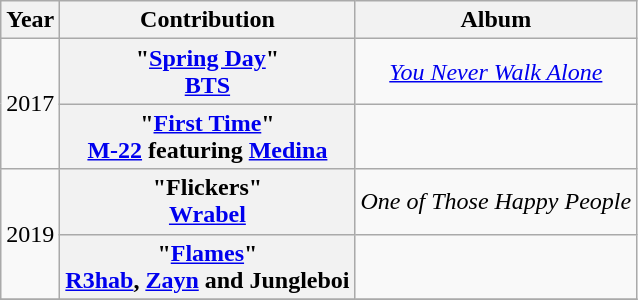<table class="wikitable plainrowheaders" style="text-align:center;" border="1">
<tr>
<th scope="col">Year</th>
<th scope="col">Contribution</th>
<th scope="col">Album</th>
</tr>
<tr>
<td rowspan="2">2017</td>
<th scope="row">"<a href='#'>Spring Day</a>"<br><span><a href='#'>BTS</a></span></th>
<td><em><a href='#'>You Never Walk Alone</a></em></td>
</tr>
<tr>
<th scope="row">"<a href='#'>First Time</a>"<br><span><a href='#'>M-22</a> featuring <a href='#'>Medina</a></span></th>
<td></td>
</tr>
<tr>
<td rowspan="2">2019</td>
<th scope="row">"Flickers"<br><span><a href='#'>Wrabel</a></span></th>
<td><em>One of Those Happy People</em></td>
</tr>
<tr>
<th scope="row">"<a href='#'>Flames</a>"<br><span><a href='#'>R3hab</a>, <a href='#'>Zayn</a> and Jungleboi</span></th>
<td></td>
</tr>
<tr>
</tr>
</table>
